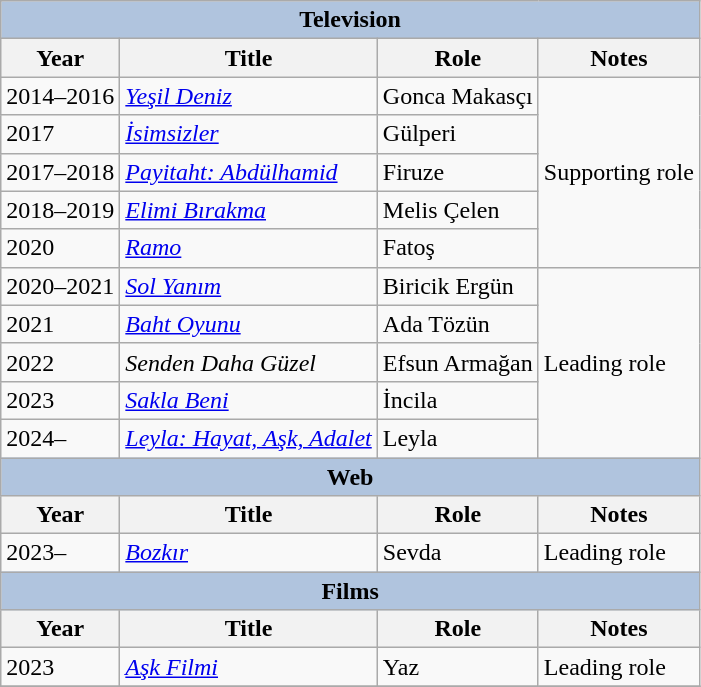<table class="wikitable">
<tr>
<th colspan="4" style="background:LightSteelBlue">Television</th>
</tr>
<tr>
<th>Year</th>
<th>Title</th>
<th>Role</th>
<th>Notes</th>
</tr>
<tr>
<td>2014–2016</td>
<td><em><a href='#'>Yeşil Deniz</a></em></td>
<td>Gonca Makasçı</td>
<td rowspan="5">Supporting role</td>
</tr>
<tr>
<td>2017</td>
<td><em><a href='#'>İsimsizler</a></em></td>
<td>Gülperi</td>
</tr>
<tr>
<td>2017–2018</td>
<td><em><a href='#'>Payitaht: Abdülhamid</a></em></td>
<td>Firuze</td>
</tr>
<tr>
<td>2018–2019</td>
<td><em><a href='#'>Elimi Bırakma</a></em></td>
<td>Melis Çelen</td>
</tr>
<tr>
<td>2020</td>
<td><em><a href='#'>Ramo</a></em></td>
<td>Fatoş</td>
</tr>
<tr>
<td>2020–2021</td>
<td><em><a href='#'>Sol Yanım</a></em></td>
<td>Biricik Ergün</td>
<td rowspan="5">Leading role</td>
</tr>
<tr>
<td>2021</td>
<td><em><a href='#'>Baht Oyunu</a></em></td>
<td>Ada Tözün</td>
</tr>
<tr>
<td>2022</td>
<td><em>Senden Daha Güzel</em></td>
<td>Efsun Armağan</td>
</tr>
<tr>
<td>2023</td>
<td><em><a href='#'>Sakla Beni</a></em></td>
<td>İncila</td>
</tr>
<tr>
<td>2024–</td>
<td><em><a href='#'>Leyla: Hayat, Aşk, Adalet</a></em></td>
<td>Leyla</td>
</tr>
<tr>
<th colspan="4" style="background:LightSteelBlue">Web</th>
</tr>
<tr>
<th>Year</th>
<th>Title</th>
<th>Role</th>
<th>Notes</th>
</tr>
<tr>
<td>2023–</td>
<td><em><a href='#'>Bozkır</a></em></td>
<td>Sevda</td>
<td>Leading role</td>
</tr>
<tr>
<th colspan="4" style="background:LightSteelBlue">Films</th>
</tr>
<tr>
<th>Year</th>
<th>Title</th>
<th>Role</th>
<th>Notes</th>
</tr>
<tr>
<td>2023</td>
<td><em><a href='#'>Aşk Filmi</a></em></td>
<td>Yaz</td>
<td>Leading role</td>
</tr>
<tr>
</tr>
</table>
